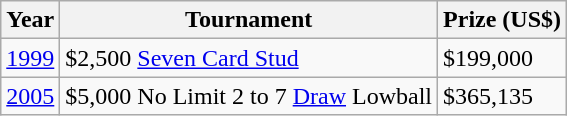<table class="wikitable">
<tr>
<th>Year</th>
<th>Tournament</th>
<th>Prize (US$)</th>
</tr>
<tr>
<td><a href='#'>1999</a></td>
<td>$2,500 <a href='#'>Seven Card Stud</a></td>
<td>$199,000</td>
</tr>
<tr>
<td><a href='#'>2005</a></td>
<td>$5,000 No Limit 2 to 7 <a href='#'>Draw</a> Lowball</td>
<td>$365,135</td>
</tr>
</table>
